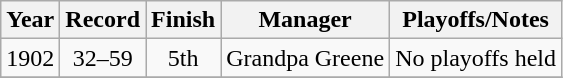<table class="wikitable" style="text-align:center">
<tr>
<th>Year</th>
<th>Record</th>
<th>Finish</th>
<th>Manager</th>
<th>Playoffs/Notes</th>
</tr>
<tr>
<td>1902</td>
<td>32–59</td>
<td>5th</td>
<td>Grandpa Greene</td>
<td>No playoffs held</td>
</tr>
<tr>
</tr>
</table>
